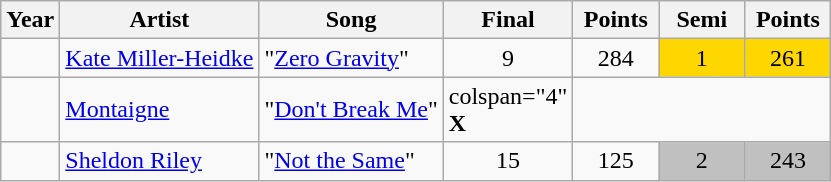<table class="wikitable sortable">
<tr>
<th>Year</th>
<th>Artist</th>
<th>Song</th>
<th style="width:50px;">Final</th>
<th style="width:50px;">Points</th>
<th style="width:50px;">Semi</th>
<th style="width:50px;">Points</th>
</tr>
<tr>
<td></td>
<td><a href='#'>Kate Miller-Heidke</a></td>
<td>"<a href='#'>Zero Gravity</a>"</td>
<td style="text-align:center;">9</td>
<td style="text-align:center;">284</td>
<td style="background:gold; text-align:center">1</td>
<td style="background:gold; text-align:center">261</td>
</tr>
<tr>
<td></td>
<td><a href='#'>Montaigne</a></td>
<td>"<a href='#'>Don't Break Me</a>"</td>
<td>colspan="4"  <strong>X</strong></td>
</tr>
<tr>
<td></td>
<td><a href='#'>Sheldon Riley</a></td>
<td>"<a href='#'>Not the Same</a>"</td>
<td style="text-align:center;">15</td>
<td style="text-align:center;">125</td>
<td style="background:silver; text-align:center">2</td>
<td style="background:silver; text-align:center">243</td>
</tr>
</table>
